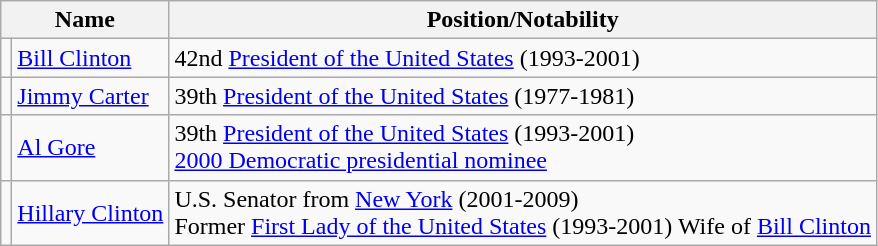<table class="wikitable">
<tr>
<th colspan="2">Name</th>
<th>Position/Notability</th>
</tr>
<tr>
<td></td>
<td><a href='#'>Bill Clinton</a></td>
<td>42nd <a href='#'>President of the United States</a> (1993-2001)</td>
</tr>
<tr>
<td></td>
<td><a href='#'>Jimmy Carter</a></td>
<td>39th <a href='#'>President of the United States</a> (1977-1981)</td>
</tr>
<tr>
<td></td>
<td><a href='#'>Al Gore</a></td>
<td>39th <a href='#'>President of the United States</a> (1993-2001)<br><a href='#'>2000 Democratic presidential nominee</a></td>
</tr>
<tr>
<td></td>
<td><a href='#'>Hillary Clinton</a></td>
<td>U.S. Senator from <a href='#'>New York</a> (2001-2009)<br>Former <a href='#'>First Lady of the United States</a> (1993-2001)
Wife of <a href='#'>Bill Clinton</a></td>
</tr>
</table>
